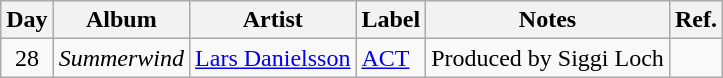<table class="wikitable">
<tr>
<th>Day</th>
<th>Album</th>
<th>Artist</th>
<th>Label</th>
<th>Notes</th>
<th>Ref.</th>
</tr>
<tr>
<td rowspan="1" style="text-align:center;">28</td>
<td><em>Summerwind</em></td>
<td><a href='#'>Lars Danielsson</a></td>
<td><a href='#'>ACT</a></td>
<td>Produced by Siggi Loch</td>
<td style="text-align:center;"></td>
</tr>
</table>
